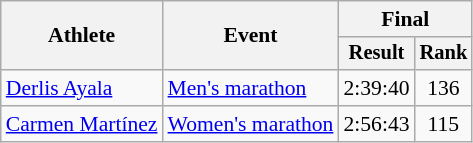<table class="wikitable" style="font-size:90%">
<tr>
<th rowspan="2">Athlete</th>
<th rowspan="2">Event</th>
<th colspan="2">Final</th>
</tr>
<tr style="font-size:95%">
<th>Result</th>
<th>Rank</th>
</tr>
<tr align=center>
<td align=left><a href='#'>Derlis Ayala</a></td>
<td align=left><a href='#'>Men's marathon</a></td>
<td>2:39:40</td>
<td>136</td>
</tr>
<tr align=center>
<td align=left><a href='#'>Carmen Martínez</a></td>
<td align=left><a href='#'>Women's marathon</a></td>
<td>2:56:43</td>
<td>115</td>
</tr>
</table>
